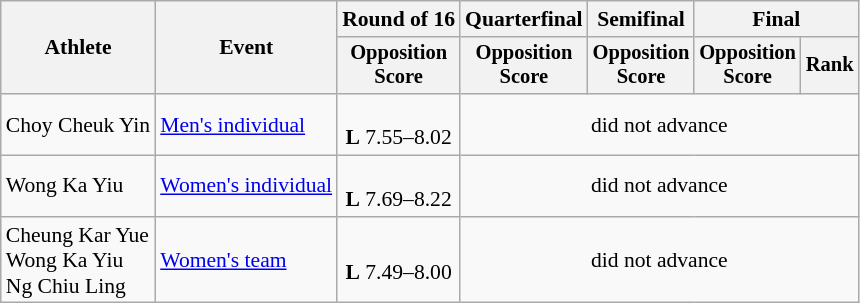<table class=wikitable style=font-size:90%;text-align:center>
<tr>
<th rowspan=2>Athlete</th>
<th rowspan=2>Event</th>
<th>Round of 16</th>
<th>Quarterfinal</th>
<th>Semifinal</th>
<th colspan=2>Final</th>
</tr>
<tr style=font-size:95%>
<th>Opposition<br>Score</th>
<th>Opposition<br>Score</th>
<th>Opposition<br>Score</th>
<th>Opposition<br>Score</th>
<th>Rank</th>
</tr>
<tr>
<td align=left>Choy Cheuk Yin</td>
<td align=left><a href='#'>Men's individual</a></td>
<td><br><strong>L</strong> 7.55–8.02</td>
<td colspan=4>did not advance</td>
</tr>
<tr>
<td align=left>Wong Ka Yiu</td>
<td align=left><a href='#'>Women's individual</a></td>
<td><br><strong>L</strong> 7.69–8.22</td>
<td colspan=4>did not advance</td>
</tr>
<tr>
<td align=left>Cheung Kar Yue<br>Wong Ka Yiu<br>Ng Chiu Ling</td>
<td align=left><a href='#'>Women's team</a></td>
<td><br><strong>L</strong> 7.49–8.00</td>
<td colspan=4>did not advance</td>
</tr>
</table>
